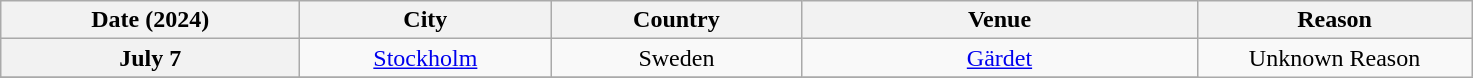<table class="wikitable plainrowheaders" style="text-align:center;">
<tr>
<th scope="col" style="width:12em;">Date (2024)</th>
<th scope="col" style="width:10em;">City</th>
<th scope="col" style="width:10em;">Country</th>
<th scope="col" style="width:16em;">Venue</th>
<th scope="col" style="width:11em;">Reason</th>
</tr>
<tr>
<th scope="row" style="text-align:center;">July 7</th>
<td><a href='#'>Stockholm</a></td>
<td>Sweden</td>
<td><a href='#'>Gärdet</a></td>
<td rowspan="2">Unknown Reason</td>
</tr>
<tr>
</tr>
</table>
